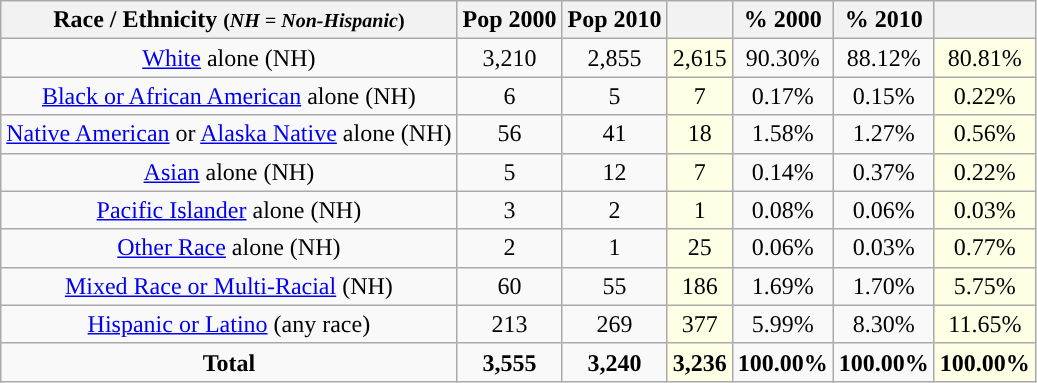<table class="wikitable" style="text-align:center;">
<tr>
<th>Race / Ethnicity <small>(<em>NH = Non-Hispanic</em>)</small></th>
<th>Pop 2000</th>
<th>Pop 2010</th>
<th></th>
<th>% 2000</th>
<th>% 2010</th>
<th></th>
</tr>
<tr>
<td><a href='#'>White</a> alone (NH)</td>
<td>3,210</td>
<td>2,855</td>
<td style='background: #ffffe6;'>2,615</td>
<td>90.30%</td>
<td>88.12%</td>
<td style='background: #ffffe6;'>80.81%</td>
</tr>
<tr>
<td><a href='#'>Black or African American</a> alone (NH)</td>
<td>6</td>
<td>5</td>
<td style='background: #ffffe6;'>7</td>
<td>0.17%</td>
<td>0.15%</td>
<td style='background: #ffffe6;'>0.22%</td>
</tr>
<tr>
<td><a href='#'>Native American</a> or <a href='#'>Alaska Native</a> alone (NH)</td>
<td>56</td>
<td>41</td>
<td style='background: #ffffe6;'>18</td>
<td>1.58%</td>
<td>1.27%</td>
<td style='background: #ffffe6;'>0.56%</td>
</tr>
<tr>
<td><a href='#'>Asian</a> alone (NH)</td>
<td>5</td>
<td>12</td>
<td style='background: #ffffe6;'>7</td>
<td>0.14%</td>
<td>0.37%</td>
<td style='background: #ffffe6;'>0.22%</td>
</tr>
<tr>
<td><a href='#'>Pacific Islander</a> alone (NH)</td>
<td>3</td>
<td>2</td>
<td style='background: #ffffe6;'>1</td>
<td>0.08%</td>
<td>0.06%</td>
<td style='background: #ffffe6;'>0.03%</td>
</tr>
<tr>
<td><a href='#'>Other Race</a> alone (NH)</td>
<td>2</td>
<td>1</td>
<td style='background: #ffffe6;'>25</td>
<td>0.06%</td>
<td>0.03%</td>
<td style='background: #ffffe6;'>0.77%</td>
</tr>
<tr>
<td><a href='#'>Mixed Race or Multi-Racial</a> (NH)</td>
<td>60</td>
<td>55</td>
<td style='background: #ffffe6;'>186</td>
<td>1.69%</td>
<td>1.70%</td>
<td style='background: #ffffe6;'>5.75%</td>
</tr>
<tr>
<td><a href='#'>Hispanic or Latino</a> (any race)</td>
<td>213</td>
<td>269</td>
<td style='background: #ffffe6;'>377</td>
<td>5.99%</td>
<td>8.30%</td>
<td style='background: #ffffe6;'>11.65%</td>
</tr>
<tr>
<td><strong>Total</strong></td>
<td><strong>3,555</strong></td>
<td><strong>3,240</strong></td>
<td style='background: #ffffe6;'><strong>3,236</strong></td>
<td><strong>100.00%</strong></td>
<td><strong>100.00%</strong></td>
<td style='background: #ffffe6;'><strong>100.00%</strong></td>
</tr>
</table>
